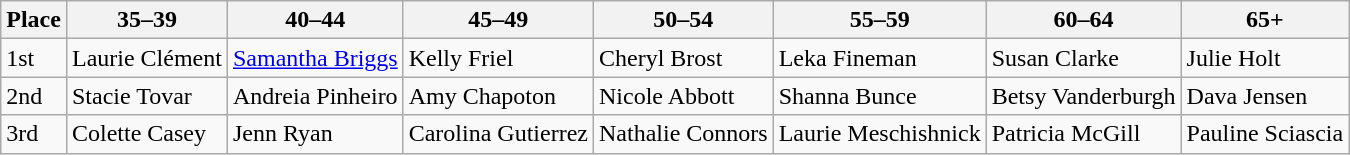<table class="wikitable">
<tr>
<th>Place</th>
<th>35–39</th>
<th>40–44</th>
<th>45–49</th>
<th>50–54</th>
<th>55–59</th>
<th>60–64</th>
<th>65+</th>
</tr>
<tr>
<td>1st</td>
<td> Laurie Clément</td>
<td> <a href='#'>Samantha Briggs</a></td>
<td> Kelly Friel</td>
<td> Cheryl Brost</td>
<td> Leka Fineman</td>
<td> Susan Clarke</td>
<td> Julie Holt</td>
</tr>
<tr>
<td>2nd</td>
<td> Stacie Tovar</td>
<td> Andreia Pinheiro</td>
<td> Amy Chapoton</td>
<td> Nicole Abbott</td>
<td> Shanna Bunce</td>
<td> Betsy Vanderburgh</td>
<td> Dava Jensen</td>
</tr>
<tr>
<td>3rd</td>
<td> Colette Casey</td>
<td> Jenn Ryan</td>
<td> Carolina Gutierrez</td>
<td> Nathalie Connors</td>
<td> Laurie Meschishnick</td>
<td> Patricia McGill</td>
<td> Pauline Sciascia</td>
</tr>
</table>
